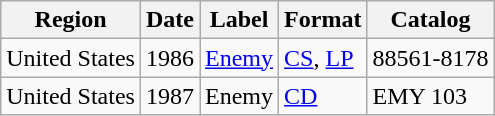<table class="wikitable">
<tr>
<th>Region</th>
<th>Date</th>
<th>Label</th>
<th>Format</th>
<th>Catalog</th>
</tr>
<tr>
<td>United States</td>
<td>1986</td>
<td><a href='#'>Enemy</a></td>
<td><a href='#'>CS</a>, <a href='#'>LP</a></td>
<td>88561-8178</td>
</tr>
<tr>
<td>United States</td>
<td>1987</td>
<td>Enemy</td>
<td><a href='#'>CD</a></td>
<td>EMY 103</td>
</tr>
</table>
